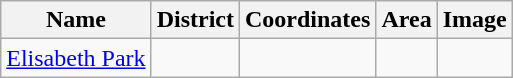<table class="wikitable sortable">
<tr>
<th>Name</th>
<th>District</th>
<th>Coordinates</th>
<th>Area</th>
<th>Image</th>
</tr>
<tr>
<td><a href='#'>Elisabeth Park</a></td>
<td></td>
<td></td>
<td></td>
<td></td>
</tr>
</table>
